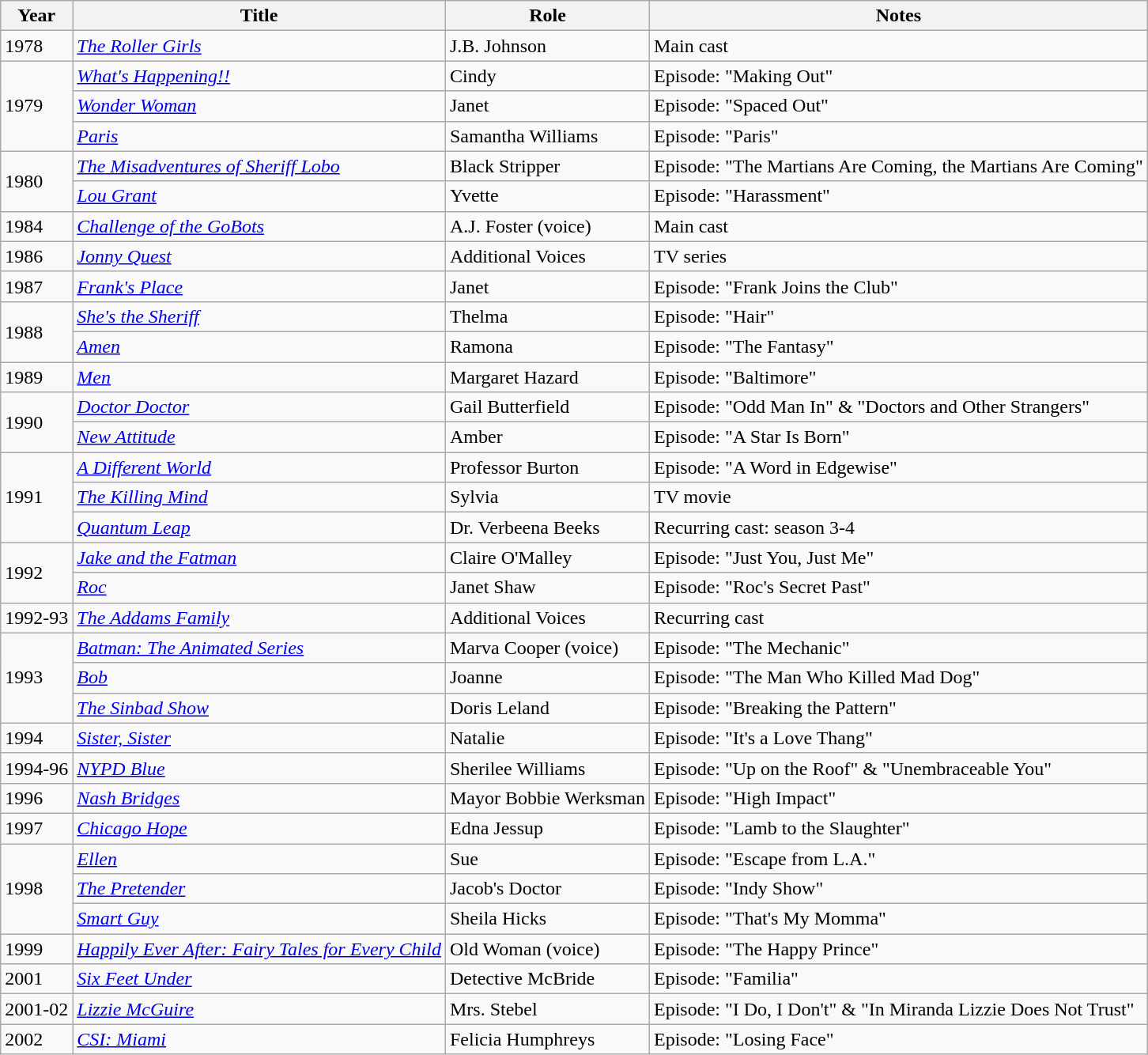<table class="wikitable plainrowheaders sortable" style="margin-right: 0;">
<tr>
<th scope="col">Year</th>
<th scope="col">Title</th>
<th scope="col">Role</th>
<th scope="col" class="unsortable">Notes</th>
</tr>
<tr>
<td>1978</td>
<td><em><a href='#'>The Roller Girls</a></em></td>
<td>J.B. Johnson</td>
<td>Main cast</td>
</tr>
<tr>
<td rowspan=3>1979</td>
<td><em><a href='#'>What's Happening!!</a></em></td>
<td>Cindy</td>
<td>Episode: "Making Out"</td>
</tr>
<tr>
<td><em><a href='#'>Wonder Woman</a></em></td>
<td>Janet</td>
<td>Episode: "Spaced Out"</td>
</tr>
<tr>
<td><em><a href='#'>Paris</a></em></td>
<td>Samantha Williams</td>
<td>Episode: "Paris"</td>
</tr>
<tr>
<td rowspan=2>1980</td>
<td><em><a href='#'>The Misadventures of Sheriff Lobo</a></em></td>
<td>Black Stripper</td>
<td>Episode: "The Martians Are Coming, the Martians Are Coming"</td>
</tr>
<tr>
<td><em><a href='#'>Lou Grant</a></em></td>
<td>Yvette</td>
<td>Episode: "Harassment"</td>
</tr>
<tr>
<td>1984</td>
<td><em><a href='#'>Challenge of the GoBots</a></em></td>
<td>A.J. Foster (voice)</td>
<td>Main cast</td>
</tr>
<tr>
<td>1986</td>
<td><em><a href='#'>Jonny Quest</a></em></td>
<td>Additional Voices</td>
<td>TV series</td>
</tr>
<tr>
<td>1987</td>
<td><em><a href='#'>Frank's Place</a></em></td>
<td>Janet</td>
<td>Episode: "Frank Joins the Club"</td>
</tr>
<tr>
<td rowspan=2>1988</td>
<td><em><a href='#'>She's the Sheriff</a></em></td>
<td>Thelma</td>
<td>Episode: "Hair"</td>
</tr>
<tr>
<td><em><a href='#'>Amen</a></em></td>
<td>Ramona</td>
<td>Episode: "The Fantasy"</td>
</tr>
<tr>
<td>1989</td>
<td><em><a href='#'>Men</a></em></td>
<td>Margaret Hazard</td>
<td>Episode: "Baltimore"</td>
</tr>
<tr>
<td rowspan=2>1990</td>
<td><em><a href='#'>Doctor Doctor</a></em></td>
<td>Gail Butterfield</td>
<td>Episode: "Odd Man In" & "Doctors and Other Strangers"</td>
</tr>
<tr>
<td><em><a href='#'>New Attitude</a></em></td>
<td>Amber</td>
<td>Episode: "A Star Is Born"</td>
</tr>
<tr>
<td rowspan=3>1991</td>
<td><em><a href='#'>A Different World</a></em></td>
<td>Professor Burton</td>
<td>Episode: "A Word in Edgewise"</td>
</tr>
<tr>
<td><em><a href='#'>The Killing Mind</a></em></td>
<td>Sylvia</td>
<td>TV movie</td>
</tr>
<tr>
<td><em><a href='#'>Quantum Leap</a></em></td>
<td>Dr. Verbeena Beeks</td>
<td>Recurring cast: season 3-4</td>
</tr>
<tr>
<td rowspan=2>1992</td>
<td><em><a href='#'>Jake and the Fatman</a></em></td>
<td>Claire O'Malley</td>
<td>Episode: "Just You, Just Me"</td>
</tr>
<tr>
<td><em><a href='#'>Roc</a></em></td>
<td>Janet Shaw</td>
<td>Episode: "Roc's Secret Past"</td>
</tr>
<tr>
<td>1992-93</td>
<td><em><a href='#'>The Addams Family</a></em></td>
<td>Additional Voices</td>
<td>Recurring cast</td>
</tr>
<tr>
<td rowspan=3>1993</td>
<td><em><a href='#'>Batman: The Animated Series</a></em></td>
<td>Marva Cooper (voice)</td>
<td>Episode: "The Mechanic"</td>
</tr>
<tr>
<td><em><a href='#'>Bob</a></em></td>
<td>Joanne</td>
<td>Episode: "The Man Who Killed Mad Dog"</td>
</tr>
<tr>
<td><em><a href='#'>The Sinbad Show</a></em></td>
<td>Doris Leland</td>
<td>Episode: "Breaking the Pattern"</td>
</tr>
<tr>
<td>1994</td>
<td><em><a href='#'>Sister, Sister</a></em></td>
<td>Natalie</td>
<td>Episode: "It's a Love Thang"</td>
</tr>
<tr>
<td>1994-96</td>
<td><em><a href='#'>NYPD Blue</a></em></td>
<td>Sherilee Williams</td>
<td>Episode: "Up on the Roof" & "Unembraceable You"</td>
</tr>
<tr>
<td>1996</td>
<td><em><a href='#'>Nash Bridges</a></em></td>
<td>Mayor Bobbie Werksman</td>
<td>Episode: "High Impact"</td>
</tr>
<tr>
<td>1997</td>
<td><em><a href='#'>Chicago Hope</a></em></td>
<td>Edna Jessup</td>
<td>Episode: "Lamb to the Slaughter"</td>
</tr>
<tr>
<td rowspan=3>1998</td>
<td><em><a href='#'>Ellen</a></em></td>
<td>Sue</td>
<td>Episode: "Escape from L.A."</td>
</tr>
<tr>
<td><em><a href='#'>The Pretender</a></em></td>
<td>Jacob's Doctor</td>
<td>Episode: "Indy Show"</td>
</tr>
<tr>
<td><em><a href='#'>Smart Guy</a></em></td>
<td>Sheila Hicks</td>
<td>Episode: "That's My Momma"</td>
</tr>
<tr>
<td>1999</td>
<td><em><a href='#'>Happily Ever After: Fairy Tales for Every Child</a></em></td>
<td>Old Woman (voice)</td>
<td>Episode: "The Happy Prince"</td>
</tr>
<tr>
<td>2001</td>
<td><em><a href='#'>Six Feet Under</a></em></td>
<td>Detective McBride</td>
<td>Episode: "Familia"</td>
</tr>
<tr>
<td>2001-02</td>
<td><em><a href='#'>Lizzie McGuire</a></em></td>
<td>Mrs. Stebel</td>
<td>Episode: "I Do, I Don't" & "In Miranda Lizzie Does Not Trust"</td>
</tr>
<tr>
<td>2002</td>
<td><em><a href='#'>CSI: Miami</a></em></td>
<td>Felicia Humphreys</td>
<td>Episode: "Losing Face"</td>
</tr>
</table>
